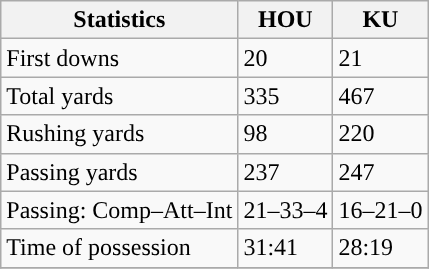<table class="wikitable" style="float: left;">
<tr>
<th>Statistics</th>
<th>HOU</th>
<th>KU</th>
</tr>
<tr>
<td>First downs</td>
<td>20</td>
<td>21</td>
</tr>
<tr>
<td>Total yards</td>
<td>335</td>
<td>467</td>
</tr>
<tr>
<td>Rushing yards</td>
<td>98</td>
<td>220</td>
</tr>
<tr>
<td>Passing yards</td>
<td>237</td>
<td>247</td>
</tr>
<tr>
<td>Passing: Comp–Att–Int</td>
<td>21–33–4</td>
<td>16–21–0</td>
</tr>
<tr>
<td>Time of possession</td>
<td>31:41</td>
<td>28:19</td>
</tr>
<tr>
</tr>
</table>
